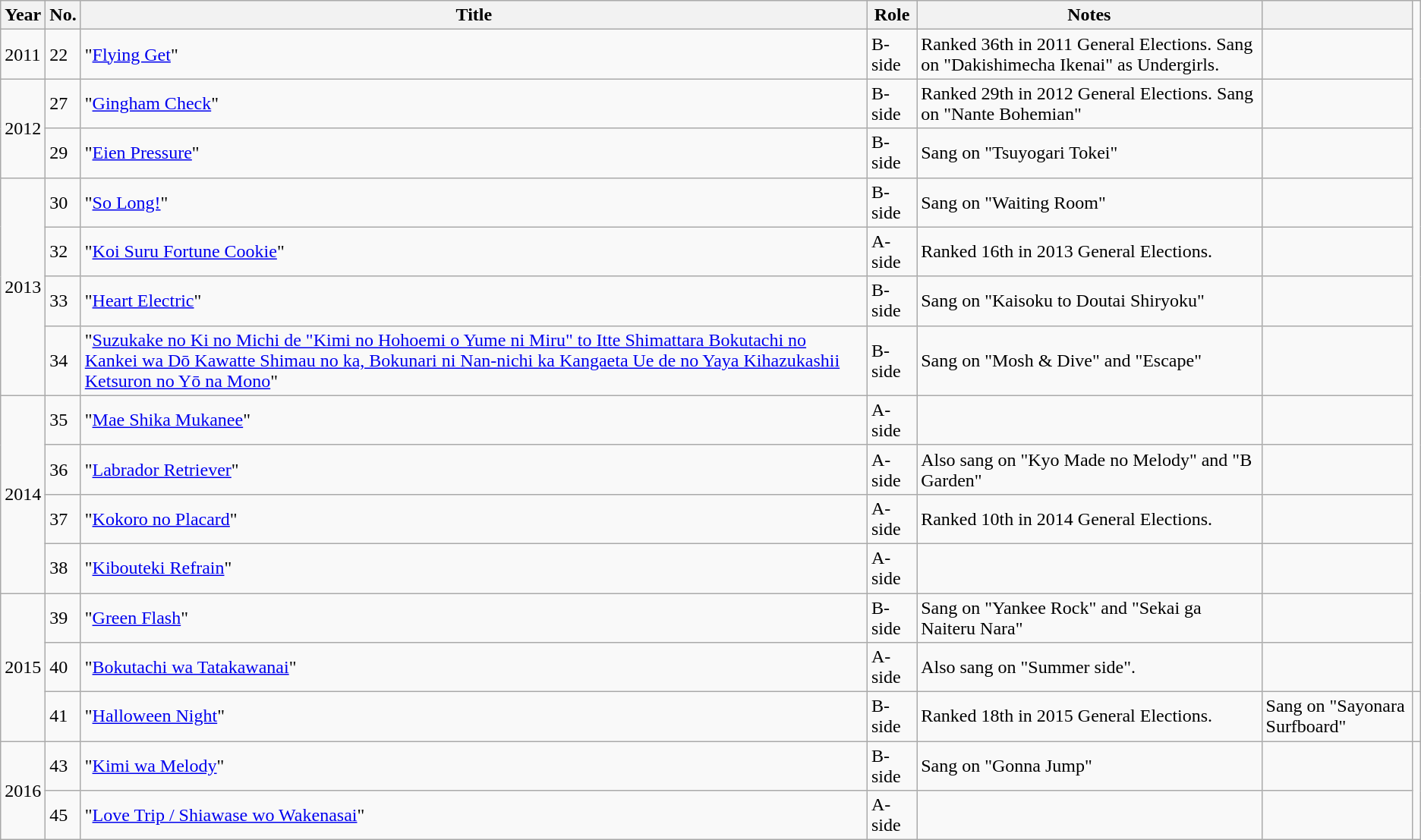<table class="wikitable sortable">
<tr>
<th>Year</th>
<th data-sort-type="number">No. </th>
<th>Title </th>
<th>Role </th>
<th class="unsortable">Notes </th>
<th></th>
</tr>
<tr>
<td rowspan="1">2011</td>
<td>22</td>
<td>"<a href='#'>Flying Get</a>"</td>
<td>B-side</td>
<td>Ranked 36th in 2011 General Elections. Sang on "Dakishimecha Ikenai" as Undergirls.</td>
<td></td>
</tr>
<tr>
<td rowspan="2">2012</td>
<td>27</td>
<td>"<a href='#'>Gingham Check</a>"</td>
<td>B-side</td>
<td>Ranked 29th in 2012 General Elections. Sang on "Nante Bohemian"</td>
<td></td>
</tr>
<tr>
<td>29</td>
<td>"<a href='#'>Eien Pressure</a>"</td>
<td>B-side</td>
<td>Sang on "Tsuyogari Tokei"</td>
<td></td>
</tr>
<tr>
<td rowspan="4">2013</td>
<td>30</td>
<td>"<a href='#'>So Long!</a>"</td>
<td>B-side</td>
<td>Sang on "Waiting Room"</td>
<td></td>
</tr>
<tr>
<td>32</td>
<td>"<a href='#'>Koi Suru Fortune Cookie</a>"</td>
<td>A-side</td>
<td>Ranked 16th in 2013 General Elections.</td>
<td></td>
</tr>
<tr>
<td>33</td>
<td>"<a href='#'>Heart Electric</a>"</td>
<td>B-side</td>
<td>Sang on "Kaisoku to Doutai Shiryoku"</td>
<td></td>
</tr>
<tr>
<td>34</td>
<td>"<a href='#'>Suzukake no Ki no Michi de "Kimi no Hohoemi o Yume ni Miru" to Itte Shimattara Bokutachi no Kankei wa Dō Kawatte Shimau no ka, Bokunari ni Nan-nichi ka Kangaeta Ue de no Yaya Kihazukashii Ketsuron no Yō na Mono</a>"</td>
<td>B-side</td>
<td>Sang on "Mosh & Dive" and "Escape"</td>
<td></td>
</tr>
<tr>
<td rowspan="4">2014</td>
<td>35</td>
<td>"<a href='#'>Mae Shika Mukanee</a>"</td>
<td>A-side</td>
<td></td>
<td></td>
</tr>
<tr>
<td>36</td>
<td>"<a href='#'>Labrador Retriever</a>"</td>
<td>A-side</td>
<td>Also sang on "Kyo Made no Melody" and "B Garden"</td>
<td></td>
</tr>
<tr>
<td>37</td>
<td>"<a href='#'>Kokoro no Placard</a>"</td>
<td>A-side</td>
<td>Ranked 10th in 2014 General Elections.</td>
<td></td>
</tr>
<tr>
<td>38</td>
<td>"<a href='#'>Kibouteki Refrain</a>"</td>
<td>A-side</td>
<td></td>
<td></td>
</tr>
<tr>
<td rowspan="3">2015</td>
<td>39</td>
<td>"<a href='#'>Green Flash</a>"</td>
<td>B-side</td>
<td>Sang on "Yankee Rock" and "Sekai ga Naiteru Nara"</td>
<td></td>
</tr>
<tr>
<td>40</td>
<td>"<a href='#'>Bokutachi wa Tatakawanai</a>"</td>
<td>A-side</td>
<td>Also sang on "Summer side".</td>
<td></td>
</tr>
<tr>
<td>41</td>
<td>"<a href='#'>Halloween Night</a>"</td>
<td>B-side</td>
<td>Ranked 18th in 2015 General Elections.</td>
<td>Sang on "Sayonara Surfboard"</td>
<td></td>
</tr>
<tr>
<td rowspan="2">2016</td>
<td>43</td>
<td>"<a href='#'>Kimi wa Melody</a>"</td>
<td>B-side</td>
<td>Sang on "Gonna Jump"</td>
<td></td>
</tr>
<tr>
<td>45</td>
<td>"<a href='#'>Love Trip / Shiawase wo Wakenasai</a>"</td>
<td>A-side</td>
<td></td>
<td></td>
</tr>
</table>
